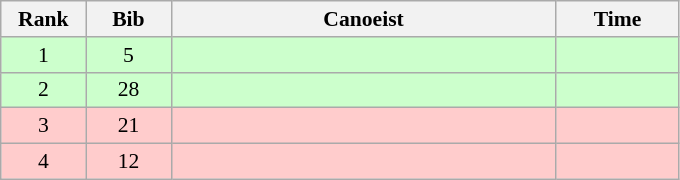<table class="wikitable" style="font-size:90%; text-align:center">
<tr>
<th width="50">Rank</th>
<th width="50">Bib</th>
<th width="250">Canoeist</th>
<th width="75">Time</th>
</tr>
<tr bgcolor="#CCFFCC">
<td>1</td>
<td>5</td>
<td align="left"></td>
<td></td>
</tr>
<tr bgcolor="#CCFFCC">
<td>2</td>
<td>28</td>
<td align="left"></td>
<td></td>
</tr>
<tr bgcolor="#FFCCCC">
<td>3</td>
<td>21</td>
<td align="left"></td>
<td></td>
</tr>
<tr bgcolor="#FFCCCC">
<td>4</td>
<td>12</td>
<td align="left"></td>
<td></td>
</tr>
</table>
